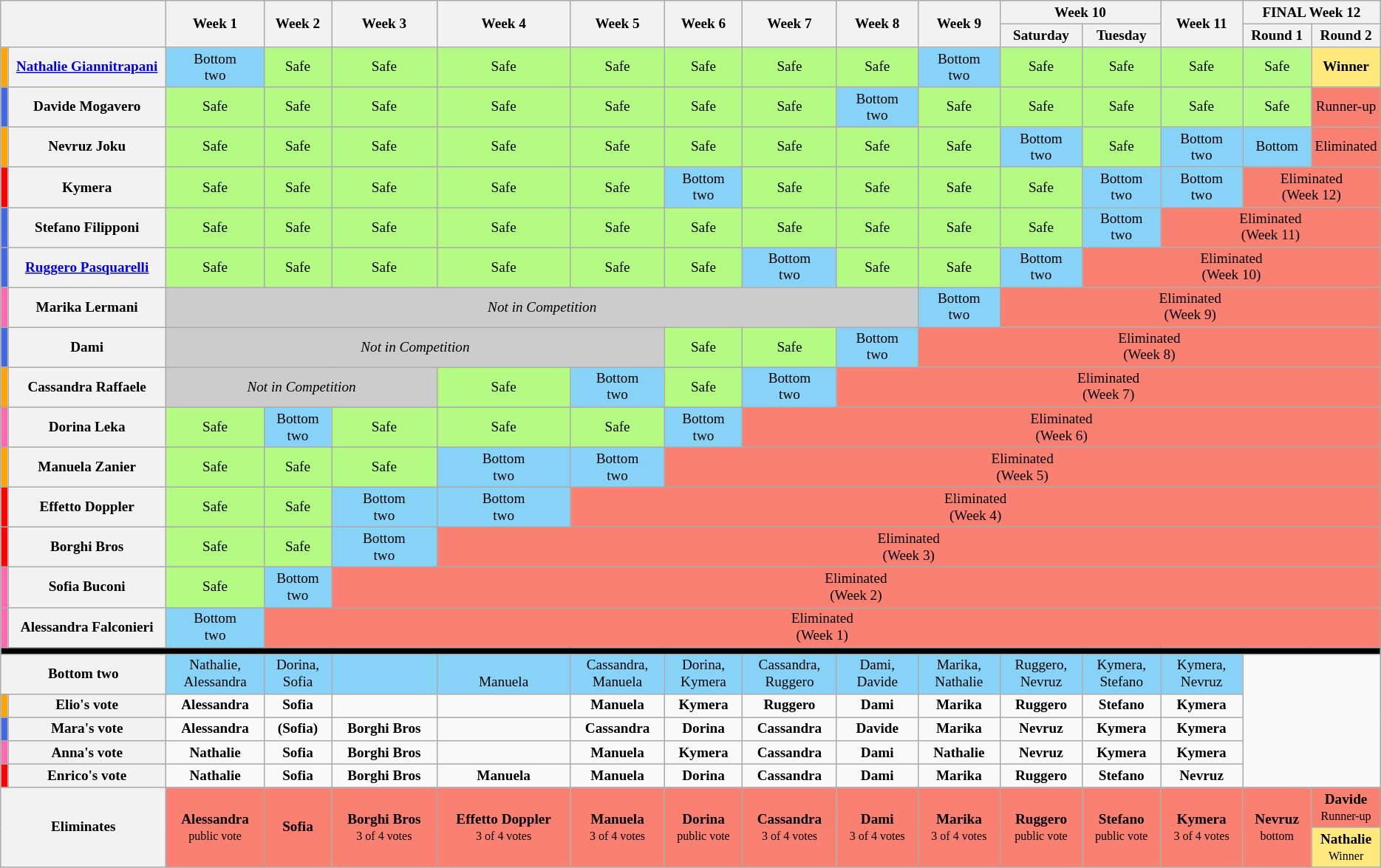<table class="wikitable" style="text-align:center; font-size:80%">
<tr>
<th rowspan=2 colspan=2 style="width:12%"></th>
<th rowspan=2>Week 1</th>
<th rowspan=2>Week 2</th>
<th rowspan=2>Week 3</th>
<th rowspan=2>Week 4</th>
<th rowspan=2>Week 5</th>
<th rowspan=2>Week 6</th>
<th rowspan=2>Week 7</th>
<th rowspan=2>Week 8</th>
<th rowspan=2>Week 9</th>
<th colspan=2>Week 10</th>
<th rowspan=2>Week 11</th>
<th colspan=2>FINAL Week 12</th>
</tr>
<tr>
<th>Saturday</th>
<th>Tuesday</th>
<th><strong>Round 1</strong></th>
<th><strong>Round 2</strong></th>
</tr>
<tr>
<th style="background:#FFA500"></th>
<th><a href='#'>Nathalie Giannitrapani</a></th>
<td style="background:#87D3F8">Bottom<br>two</td>
<td style="background:#B4FB84">Safe</td>
<td style="background:#B4FB84">Safe</td>
<td style="background:#B4FB84">Safe</td>
<td style="background:#B4FB84">Safe</td>
<td style="background:#B4FB84">Safe</td>
<td style="background:#B4FB84">Safe</td>
<td style="background:#B4FB84">Safe</td>
<td style="background:#87D3F8">Bottom<br>two</td>
<td style="background:#B4FB84">Safe</td>
<td style="background:#B4FB84">Safe</td>
<td style="background:#B4FB84">Safe</td>
<td style="background:#B4FB8A">Safe</td>
<td style="background:#FFE87C"><strong>Winner</strong><br></td>
</tr>
<tr>
<th style="background:#4169E1"></th>
<th>Davide Mogavero</th>
<td style="background:#B4FB84">Safe</td>
<td style="background:#B4FB84">Safe</td>
<td style="background:#B4FB84">Safe</td>
<td style="background:#B4FB84">Safe</td>
<td style="background:#B4FB84">Safe</td>
<td style="background:#B4FB84">Safe</td>
<td style="background:#B4FB84">Safe</td>
<td style="background:#87D3F8">Bottom<br>two</td>
<td style="background:#B4FB84">Safe</td>
<td style="background:#B4FB84">Safe</td>
<td style="background:#B4FB84">Safe</td>
<td style="background:#B4FB8A">Safe</td>
<td style="background:#B4FB8A">Safe</td>
<td style="background:#FA8072">Runner-up<br></td>
</tr>
<tr>
<th style="background:#FFA500"></th>
<th>Nevruz Joku</th>
<td style="background:#B4FB84">Safe</td>
<td style="background:#B4FB84">Safe</td>
<td style="background:#B4FB84">Safe</td>
<td style="background:#B4FB84">Safe</td>
<td style="background:#B4FB84">Safe</td>
<td style="background:#B4FB84">Safe</td>
<td style="background:#B4FB84">Safe</td>
<td style="background:#B4FB84">Safe</td>
<td style="background:#B4FB84">Safe</td>
<td style="background:#87D3F8">Bottom<br>two</td>
<td style="background:#B4FB84">Safe</td>
<td style="background:#87D3F8">Bottom<br>two</td>
<td style="background:#87D3F8">Bottom</td>
<td style="background:#FA8072">Eliminated<br></td>
</tr>
<tr>
<th style="background:#FF0000"></th>
<th>Kymera</th>
<td style="background:#B4FB84">Safe</td>
<td style="background:#B4FB84">Safe</td>
<td style="background:#B4FB84">Safe</td>
<td style="background:#B4FB84">Safe</td>
<td style="background:#B4FB84">Safe</td>
<td style="background:#87D3F8">Bottom<br>two</td>
<td style="background:#B4FB84">Safe</td>
<td style="background:#B4FB84">Safe</td>
<td style="background:#B4FB84">Safe</td>
<td style="background:#B4FB84">Safe</td>
<td style="background:#87D3F8">Bottom<br>two</td>
<td style="background:#87D3F8">Bottom<br>two</td>
<td style="background:#FA8072" colspan=2>Eliminated<br>(Week 12)</td>
</tr>
<tr>
<th style="background:#4169E1"></th>
<th>Stefano Filipponi</th>
<td style="background:#B4FB84">Safe</td>
<td style="background:#B4FB84">Safe</td>
<td style="background:#B4FB84">Safe</td>
<td style="background:#B4FB84">Safe</td>
<td style="background:#B4FB84">Safe</td>
<td style="background:#B4FB84">Safe</td>
<td style="background:#B4FB84">Safe</td>
<td style="background:#B4FB84">Safe</td>
<td style="background:#B4FB84">Safe</td>
<td style="background:#B4FB84">Safe</td>
<td style="background:#87D3F8">Bottom<br>two</td>
<td style="background:#FA8072" colspan=3>Eliminated<br>(Week 11)</td>
</tr>
<tr>
<th style="background:#4169E1"></th>
<th><a href='#'>Ruggero Pasquarelli</a></th>
<td style="background:#B4FB84">Safe</td>
<td style="background:#B4FB84">Safe</td>
<td style="background:#B4FB84">Safe</td>
<td style="background:#B4FB84">Safe</td>
<td style="background:#B4FB84">Safe</td>
<td style="background:#B4FB84">Safe</td>
<td style="background:#87D3F8">Bottom<br>two</td>
<td style="background:#B4FB84">Safe</td>
<td style="background:#B4FB84">Safe</td>
<td style="background:#87D3F8">Bottom<br>two</td>
<td style="background:#FA8072" colspan=4>Eliminated<br>(Week 10)</td>
</tr>
<tr>
<th style="background:#FF69B4"></th>
<th>Marika Lermani</th>
<td style="background:#CCCCCC;" colspan="8"><em>Not in Competition</em></td>
<td style="background:#87D3F8">Bottom<br>two</td>
<td style="background:#FA8072" colspan=5>Eliminated<br>(Week 9)</td>
</tr>
<tr>
<th style="background:#4169E1"></th>
<th>Dami</th>
<td style="background:#CCCCCC;" colspan="5"><em>Not in Competition</em></td>
<td style="background:#B4FB84">Safe</td>
<td style="background:#B4FB84">Safe</td>
<td style="background:#87D3F8">Bottom<br>two</td>
<td style="background:#FA8072" colspan=6>Eliminated<br>(Week 8)</td>
</tr>
<tr>
<th style="background:#FFA500"></th>
<th>Cassandra Raffaele</th>
<td style="background:#CCCCCC;" colspan="3"><em>Not in Competition</em></td>
<td style="background:#B4FB84">Safe</td>
<td style="background:#87D3F8">Bottom<br>two</td>
<td style="background:#B4FB84">Safe</td>
<td style="background:#87D3F8">Bottom<br>two</td>
<td style="background:#FA8072" colspan=7>Eliminated<br>(Week 7)</td>
</tr>
<tr>
<th style="background:#FF69B4"></th>
<th>Dorina Leka</th>
<td style="background:#B4FB84">Safe</td>
<td style="background:#87D3F8">Bottom<br>two</td>
<td style="background:#B4FB84">Safe</td>
<td style="background:#B4FB84">Safe</td>
<td style="background:#B4FB84">Safe</td>
<td style="background:#87D3F8">Bottom<br>two</td>
<td style="background:#FA8072" colspan=8>Eliminated<br>(Week 6)</td>
</tr>
<tr>
<th style="background:#FFA500"></th>
<th>Manuela Zanier</th>
<td style="background:#B4FB84">Safe</td>
<td style="background:#B4FB84">Safe</td>
<td style="background:#B4FB84">Safe</td>
<td style="background:#87D3F8">Bottom<br>two</td>
<td style="background:#87D3F8">Bottom<br>two</td>
<td style="background:#FA8072" colspan=9>Eliminated<br>(Week 5)</td>
</tr>
<tr>
<th style="background:#FF0000"></th>
<th>Effetto Doppler</th>
<td style="background:#B4FB84">Safe</td>
<td style="background:#B4FB84">Safe</td>
<td style="background:#87D3F8">Bottom<br>two</td>
<td style="background:#87D3F8">Bottom<br>two</td>
<td style="background:#FA8072" colspan=10>Eliminated<br>(Week 4)</td>
</tr>
<tr>
<th style="background:#FF0000"></th>
<th>Borghi Bros</th>
<td style="background:#B4FB84">Safe</td>
<td style="background:#B4FB84">Safe</td>
<td style="background:#87D3F8">Bottom<br>two</td>
<td style="background:#FA8072" colspan=11>Eliminated<br>(Week 3)</td>
</tr>
<tr>
<th style="background:#FF69B4"></th>
<th>Sofia Buconi</th>
<td style="background:#B4FB84">Safe</td>
<td style="background:#87D3F8">Bottom<br>two</td>
<td style="background:#FA8072" colspan=12>Eliminated<br>(Week 2)</td>
</tr>
<tr>
<th style="background:#FF69B4"></th>
<th>Alessandra Falconieri</th>
<td style="background:#87D3F8">Bottom<br>two</td>
<td style="background:#FA8072" colspan=13>Eliminated<br>(Week 1)</td>
</tr>
<tr>
<td style="background:#000000" colspan=16></td>
</tr>
<tr>
<th colspan=2>Bottom two</th>
<td style="background:#87D3F8">Nathalie,<br>Alessandra</td>
<td style="background:#87D3F8">Dorina,<br>Sofia</td>
<td style="background:#87D3F8"><br></td>
<td style="background:#87D3F8"><br>Manuela</td>
<td style="background:#87D3F8">Cassandra,<br>Manuela</td>
<td style="background:#87D3F8">Dorina,<br>Kymera</td>
<td style="background:#87D3F8">Cassandra,<br>Ruggero</td>
<td style="background:#87D3F8">Dami,<br>Davide</td>
<td style="background:#87D3F8">Marika,<br>Nathalie</td>
<td style="background:#87D3F8">Ruggero,<br>Nevruz</td>
<td style="background:#87D3F8">Kymera,<br>Stefano</td>
<td style="background:#87D3F8">Kymera,<br>Nevruz</td>
<td colspan=2 rowspan=5></td>
</tr>
<tr>
<th style="background:#FFA500"></th>
<th>Elio's vote</th>
<td><strong>Alessandra</strong></td>
<td><strong>Sofia</strong></td>
<td><strong></strong></td>
<td><strong></strong></td>
<td><strong>Manuela</strong></td>
<td><strong>Kymera</strong></td>
<td><strong>Ruggero</strong></td>
<td><strong>Dami</strong></td>
<td><strong>Marika</strong></td>
<td><strong>Ruggero</strong></td>
<td><strong>Stefano</strong></td>
<td><strong>Kymera</strong></td>
</tr>
<tr>
<th style="background:#4169E1"></th>
<th>Mara's vote</th>
<td><strong>Alessandra</strong></td>
<td><strong>(Sofia)</strong></td>
<td><strong>Borghi Bros</strong></td>
<td><strong></strong></td>
<td><strong>Cassandra</strong></td>
<td><strong>Dorina</strong></td>
<td><strong>Cassandra</strong></td>
<td><strong>Davide</strong></td>
<td><strong>Marika</strong></td>
<td><strong>Nevruz</strong></td>
<td><strong>Kymera</strong></td>
<td><strong>Kymera</strong></td>
</tr>
<tr>
<th style="background:#FF69B4"></th>
<th>Anna's vote</th>
<td><strong>Nathalie</strong></td>
<td><strong>Sofia</strong></td>
<td><strong>Borghi Bros</strong></td>
<td><strong></strong></td>
<td><strong>Manuela</strong></td>
<td><strong>Kymera</strong></td>
<td><strong>Cassandra</strong></td>
<td><strong>Dami</strong></td>
<td><strong>Nathalie</strong></td>
<td><strong>Nevruz</strong></td>
<td><strong>Kymera</strong></td>
<td><strong>Kymera</strong></td>
</tr>
<tr>
<th style="background:#FF0000"></th>
<th>Enrico's vote</th>
<td><strong>Nathalie</strong></td>
<td><strong>Sofia</strong></td>
<td><strong>Borghi Bros</strong></td>
<td><strong>Manuela</strong></td>
<td><strong>Manuela</strong></td>
<td><strong>Dorina</strong></td>
<td><strong>Cassandra</strong></td>
<td><strong>Dami</strong></td>
<td><strong>Marika</strong></td>
<td><strong>Ruggero</strong></td>
<td><strong>Stefano</strong></td>
<td><strong>Nevruz</strong></td>
</tr>
<tr>
<th rowspan=2 colspan=2>Eliminates</th>
<td style="background:#FA8072" rowspan=2><strong>Alessandra</strong><br><small>public vote</small></td>
<td style="background:#FA8072" rowspan=2><strong>Sofia</strong> <br><small></small></td>
<td style="background:#FA8072" rowspan=2><strong>Borghi Bros</strong> <br><small>3 of 4 votes</small></td>
<td style="background:#FA8072" rowspan=2><strong>Effetto Doppler</strong> <br><small>3 of 4 votes</small></td>
<td style="background:#FA8072" rowspan=2><strong>Manuela</strong> <br><small>3 of 4 votes</small></td>
<td style="background:#FA8072" rowspan=2><strong>Dorina</strong><br><small>public vote</small></td>
<td style="background:#FA8072" rowspan=2><strong>Cassandra</strong><br><small>3 of 4 votes</small></td>
<td style="background:#FA8072" rowspan=2><strong>Dami</strong><br><small>3 of 4 votes</small></td>
<td style="background:#FA8072" rowspan=2><strong>Marika</strong><br><small>3 of 4 votes</small></td>
<td style="background:#FA8072" rowspan=2><strong>Ruggero</strong><br><small>public vote</small></td>
<td style="background:#FA8072" rowspan=2><strong>Stefano</strong><br><small>public vote</small></td>
<td style="background:#FA8072" rowspan=2><strong>Kymera</strong><br><small>3 of 4 votes</small></td>
<td style="background:#FA8072; width:5%" rowspan=2><strong>Nevruz</strong><br><small>bottom</small></td>
<td style="background:#FA8072"><strong>Davide</strong><br><small>Runner-up</small></td>
</tr>
<tr>
<td style="background:#FFE87C; width:5%"><strong>Nathalie</strong><br><small>Winner</small></td>
</tr>
</table>
